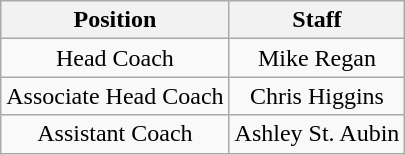<table class="wikitable" style="text-align:center;">
<tr>
<th>Position</th>
<th>Staff</th>
</tr>
<tr>
<td>Head Coach</td>
<td>Mike Regan</td>
</tr>
<tr>
<td>Associate Head Coach</td>
<td>Chris Higgins</td>
</tr>
<tr>
<td>Assistant Coach</td>
<td>Ashley St. Aubin</td>
</tr>
</table>
